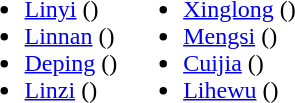<table>
<tr>
<td valign="top"><br><ul><li><a href='#'>Linyi</a> ()</li><li><a href='#'>Linnan</a> ()</li><li><a href='#'>Deping</a> ()</li><li><a href='#'>Linzi</a> ()</li></ul></td>
<td valign="top"><br><ul><li><a href='#'>Xinglong</a> ()</li><li><a href='#'>Mengsi</a> ()</li><li><a href='#'>Cuijia</a> ()</li><li><a href='#'>Lihewu</a> ()</li></ul></td>
</tr>
</table>
